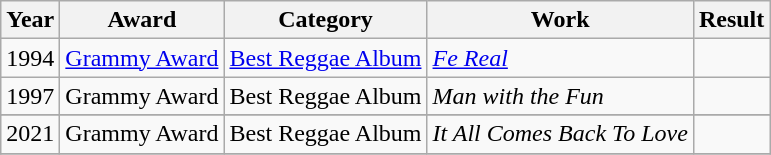<table class="wikitable">
<tr>
<th style="text-align:center;">Year</th>
<th style="text-align:center;">Award</th>
<th style="text-align:center;">Category</th>
<th style="text-align:center;">Work</th>
<th style="text-align:center;">Result</th>
</tr>
<tr>
<td>1994</td>
<td><a href='#'>Grammy Award</a></td>
<td><a href='#'>Best Reggae Album</a></td>
<td><em><a href='#'>Fe Real</a></em></td>
<td></td>
</tr>
<tr>
<td>1997</td>
<td>Grammy Award</td>
<td>Best Reggae Album</td>
<td><em>Man with the Fun</em></td>
<td></td>
</tr>
<tr>
</tr>
<tr>
<td>2021</td>
<td>Grammy Award</td>
<td>Best Reggae Album</td>
<td><em>It All Comes Back To Love</em></td>
<td></td>
</tr>
<tr>
</tr>
</table>
